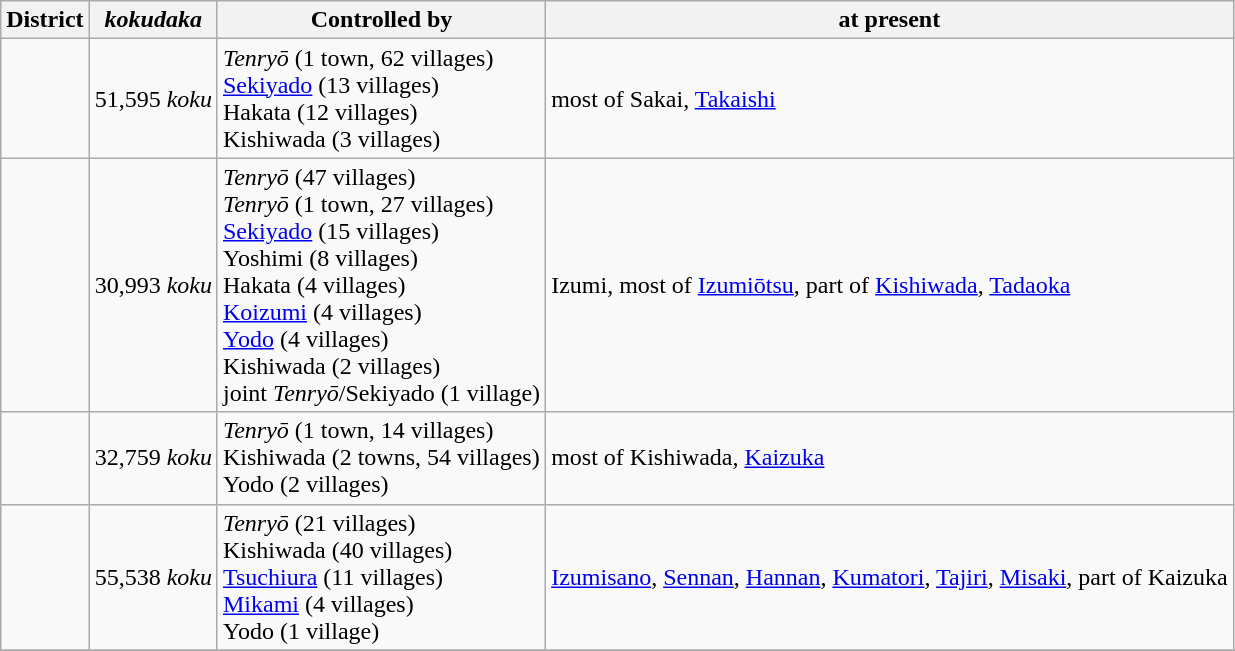<table class="wikitable">
<tr>
<th>District</th>
<th><em>kokudaka</em></th>
<th>Controlled by</th>
<th>at present</th>
</tr>
<tr>
<td></td>
<td>51,595 <em>koku</em></td>
<td><em>Tenryō</em>  (1 town, 62 villages)<br><a href='#'>Sekiyado</a> (13 villages) <br>Hakata (12 villages)<br>Kishiwada (3 villages)</td>
<td>most of Sakai, <a href='#'>Takaishi</a></td>
</tr>
<tr>
<td></td>
<td>30,993 <em>koku</em></td>
<td><em>Tenryō</em> (47 villages)<br> <em>Tenryō</em>  (1 town, 27 villages)<br><a href='#'>Sekiyado</a> (15 villages)  <br>Yoshimi (8 villages)<br>Hakata (4 villages)<br><a href='#'>Koizumi</a> (4 villages)<br><a href='#'>Yodo</a> (4 villages)<br>Kishiwada (2 villages)<br>joint <em>Tenryō</em>/Sekiyado (1 village)</td>
<td>Izumi, most of <a href='#'>Izumiōtsu</a>, part of <a href='#'>Kishiwada</a>, <a href='#'>Tadaoka</a></td>
</tr>
<tr>
<td></td>
<td>32,759 <em>koku</em></td>
<td><em>Tenryō</em> (1 town, 14 villages)<br>Kishiwada (2 towns, 54 villages)<br>Yodo (2 villages)</td>
<td>most of Kishiwada, <a href='#'>Kaizuka</a></td>
</tr>
<tr>
<td></td>
<td>55,538 <em>koku</em></td>
<td><em>Tenryō</em> (21 villages)<br>Kishiwada (40 villages)<br><a href='#'>Tsuchiura</a> (11 villages)<br><a href='#'>Mikami</a> (4 villages)<br>Yodo (1 village)<br></td>
<td><a href='#'>Izumisano</a>, <a href='#'>Sennan</a>,  <a href='#'>Hannan</a>, <a href='#'>Kumatori</a>, <a href='#'>Tajiri</a>,  <a href='#'>Misaki</a>, part of Kaizuka</td>
</tr>
<tr>
</tr>
</table>
